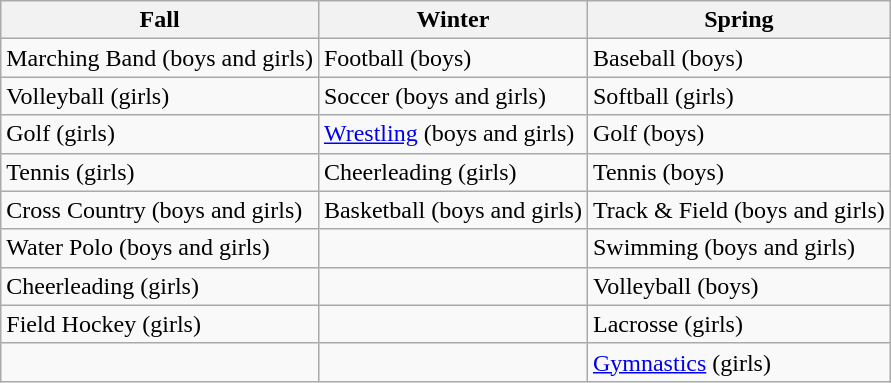<table class="wikitable">
<tr>
<th>Fall</th>
<th>Winter</th>
<th>Spring</th>
</tr>
<tr>
<td>Marching Band (boys and girls)</td>
<td>Football (boys)</td>
<td>Baseball (boys)</td>
</tr>
<tr>
<td>Volleyball (girls)</td>
<td>Soccer (boys and girls)</td>
<td>Softball (girls)</td>
</tr>
<tr>
<td>Golf (girls)</td>
<td><a href='#'>Wrestling</a> (boys and girls)</td>
<td>Golf (boys)</td>
</tr>
<tr>
<td>Tennis (girls)</td>
<td>Cheerleading (girls)</td>
<td>Tennis (boys)</td>
</tr>
<tr>
<td>Cross Country (boys and girls)</td>
<td>Basketball (boys and girls)</td>
<td>Track & Field (boys and girls)</td>
</tr>
<tr>
<td>Water Polo (boys and girls)</td>
<td></td>
<td>Swimming (boys and girls)</td>
</tr>
<tr>
<td>Cheerleading (girls)</td>
<td></td>
<td>Volleyball (boys)</td>
</tr>
<tr>
<td>Field Hockey (girls)</td>
<td></td>
<td>Lacrosse (girls)</td>
</tr>
<tr>
<td></td>
<td></td>
<td><a href='#'>Gymnastics</a> (girls)</td>
</tr>
</table>
